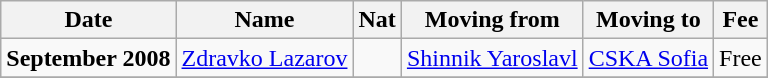<table class="wikitable">
<tr>
<th>Date</th>
<th>Name</th>
<th>Nat</th>
<th>Moving from</th>
<th>Moving to</th>
<th>Fee</th>
</tr>
<tr>
<td><strong>September 2008</strong></td>
<td><a href='#'>Zdravko Lazarov</a></td>
<td></td>
<td><a href='#'>Shinnik Yaroslavl</a></td>
<td><a href='#'>CSKA Sofia</a></td>
<td>Free</td>
</tr>
<tr>
</tr>
</table>
